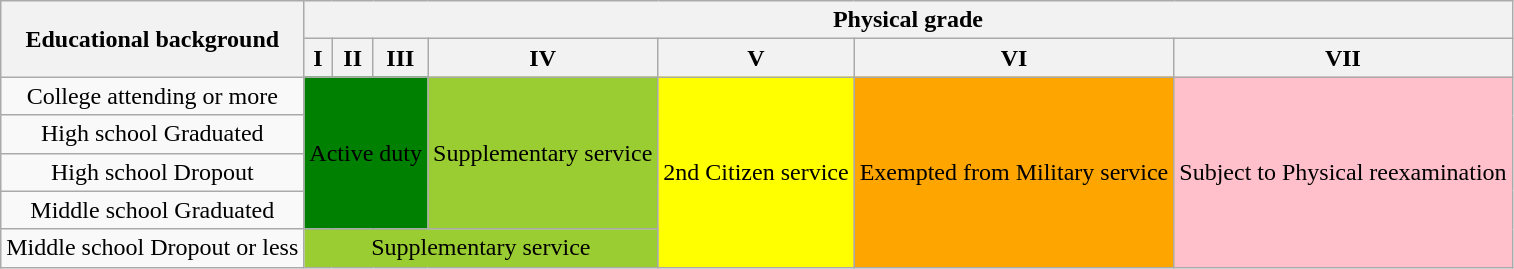<table class="wikitable">
<tr>
<th rowspan="2">Educational background</th>
<th colspan="7">Physical grade</th>
</tr>
<tr>
<th>I</th>
<th>II</th>
<th>III</th>
<th>IV</th>
<th>V</th>
<th>VI</th>
<th>VII</th>
</tr>
<tr>
<td div style="text-align:center">College attending or more</td>
<td colspan="3" rowspan="4" div style="background:green; text-align:center;">Active duty</td>
<td rowspan="4" div style="background:yellowgreen; text-align:center;">Supplementary service</td>
<td rowspan="5" div style="background:yellow; text-align:center;">2nd Citizen service</td>
<td rowspan="5" div style="background:orange; text-align:center;">Exempted from Military service</td>
<td rowspan="5" div style="background:pink; text-align:center;">Subject to Physical reexamination</td>
</tr>
<tr>
<td div style="text-align:center">High school Graduated</td>
</tr>
<tr>
<td div style="text-align:center">High school Dropout</td>
</tr>
<tr>
<td div style="text-align:center">Middle school Graduated</td>
</tr>
<tr>
<td div style="text-align:center">Middle school Dropout or less</td>
<td colspan="4" div style="background:yellowgreen; text-align:center;">Supplementary service</td>
</tr>
</table>
